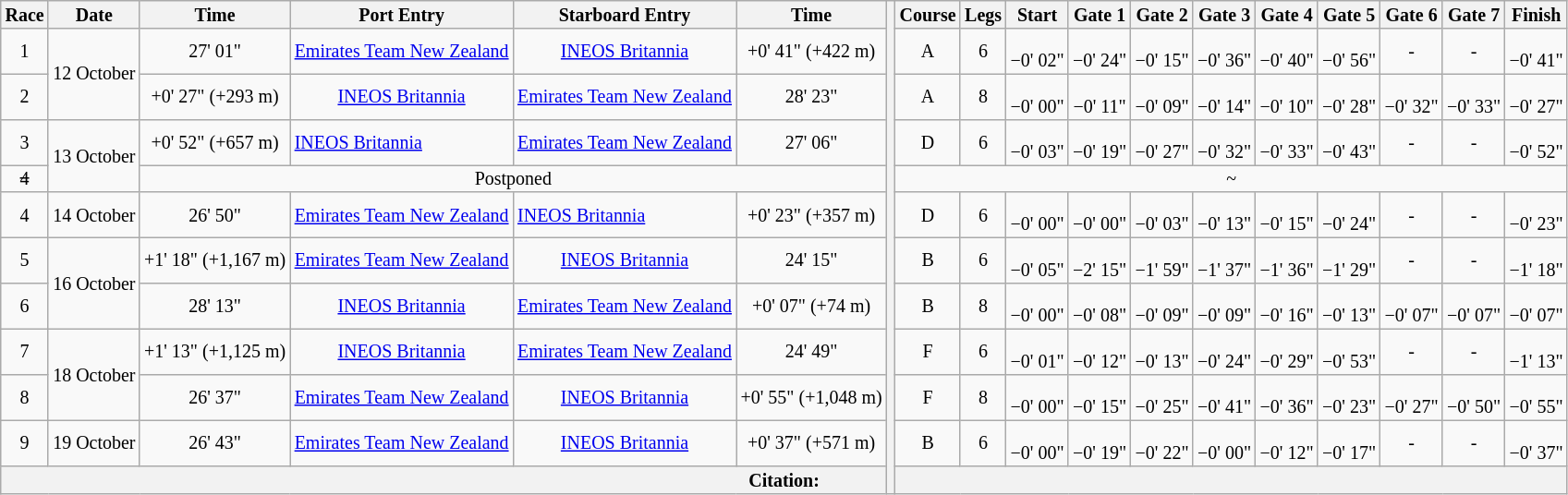<table class="wikitable" style="font-size:10pt;line-height:1;text-align: center;">
<tr>
<th>Race</th>
<th>Date</th>
<th>Time</th>
<th>Port Entry</th>
<th>Starboard Entry</th>
<th>Time</th>
<th rowspan="17"></th>
<th>Course</th>
<th>Legs</th>
<th>Start</th>
<th>Gate 1</th>
<th>Gate 2</th>
<th>Gate 3</th>
<th>Gate 4</th>
<th>Gate 5</th>
<th>Gate 6</th>
<th>Gate 7</th>
<th>Finish</th>
</tr>
<tr>
<td>1</td>
<td Rowspan="2">12 October<br></td>
<td>27' 01"</td>
<td><a href='#'>Emirates Team New Zealand</a></td>
<td><a href='#'>INEOS Britannia</a></td>
<td>+0' 41" (+422 m)</td>
<td>A</td>
<td>6</td>
<td> <br> −0' 02"</td>
<td> <br> −0' 24"</td>
<td> <br> −0' 15"</td>
<td> <br> −0' 36"</td>
<td> <br> −0' 40"</td>
<td> <br> −0' 56"</td>
<td>-</td>
<td>-</td>
<td> <br> −0' 41"</td>
</tr>
<tr>
<td>2</td>
<td>+0' 27" (+293 m)</td>
<td><a href='#'>INEOS Britannia</a></td>
<td><a href='#'>Emirates Team New Zealand</a></td>
<td>28' 23"</td>
<td>A</td>
<td>8</td>
<td> <br> −0' 00"</td>
<td> <br> −0' 11"</td>
<td> <br> −0' 09"</td>
<td> <br> −0' 14"</td>
<td> <br> −0' 10"</td>
<td> <br> −0' 28"</td>
<td> <br> −0' 32"</td>
<td> <br> −0' 33"</td>
<td> <br> −0' 27"</td>
</tr>
<tr>
<td>3</td>
<td Rowspan="2">13 October<br></td>
<td>+0' 52" (+657 m)</td>
<td style="text-align: left;"><a href='#'>INEOS Britannia</a></td>
<td><a href='#'>Emirates Team New Zealand</a></td>
<td>27' 06"</td>
<td>D</td>
<td>6</td>
<td> <br> −0' 03"</td>
<td> <br> −0' 19"</td>
<td> <br> −0' 27"</td>
<td> <br> −0' 32"</td>
<td> <br> −0' 33"</td>
<td> <br> −0' 43"</td>
<td>-</td>
<td>-</td>
<td> <br> −0' 52"</td>
</tr>
<tr>
<td><s>4</s></td>
<td colspan=4 align=center>Postponed</td>
<td colspan=11 align=center>~</td>
</tr>
<tr>
<td>4</td>
<td>14 October<br></td>
<td>26' 50"</td>
<td><a href='#'>Emirates Team New Zealand</a></td>
<td style="text-align: left;"><a href='#'>INEOS Britannia</a></td>
<td>+0' 23" (+357 m)</td>
<td>D</td>
<td>6</td>
<td> <br> −0' 00"</td>
<td> <br> −0' 00"</td>
<td> <br> −0' 03"</td>
<td> <br> −0' 13"</td>
<td> <br> −0' 15"</td>
<td> <br> −0' 24"</td>
<td>-</td>
<td>-</td>
<td> <br> −0' 23"</td>
</tr>
<tr>
<td>5</td>
<td Rowspan="2">16 October<br></td>
<td>+1' 18" (+1,167 m)</td>
<td><a href='#'>Emirates Team New Zealand</a></td>
<td><a href='#'>INEOS Britannia</a></td>
<td>24' 15"</td>
<td> B</td>
<td>6</td>
<td> <br> −0' 05"</td>
<td> <br> −2' 15"</td>
<td> <br> −1' 59"</td>
<td> <br> −1' 37"</td>
<td> <br> −1' 36"</td>
<td> <br> −1' 29"</td>
<td>-</td>
<td>-</td>
<td> <br> −1' 18"</td>
</tr>
<tr>
<td>6</td>
<td>28' 13"</td>
<td><a href='#'>INEOS Britannia</a></td>
<td><a href='#'>Emirates Team New Zealand</a></td>
<td>+0' 07" (+74 m)</td>
<td> B</td>
<td>8</td>
<td> <br> −0' 00"</td>
<td> <br> −0' 08"</td>
<td> <br> −0' 09"</td>
<td> <br> −0' 09"</td>
<td> <br> −0' 16"</td>
<td> <br> −0' 13"</td>
<td> <br> −0' 07"</td>
<td> <br> −0' 07"</td>
<td> <br> −0' 07"</td>
</tr>
<tr>
<td>7</td>
<td Rowspan="2">18 October<br></td>
<td>+1' 13" (+1,125 m)</td>
<td><a href='#'>INEOS Britannia</a></td>
<td><a href='#'>Emirates Team New Zealand</a></td>
<td>24' 49"</td>
<td> F</td>
<td>6</td>
<td> <br> −0' 01"</td>
<td> <br> −0' 12"</td>
<td> <br> −0' 13"</td>
<td> <br> −0' 24"</td>
<td> <br> −0' 29"</td>
<td> <br> −0' 53"</td>
<td>-</td>
<td>-</td>
<td> <br> −1' 13"</td>
</tr>
<tr>
<td>8</td>
<td>26' 37"</td>
<td><a href='#'>Emirates Team New Zealand</a></td>
<td><a href='#'>INEOS Britannia</a></td>
<td>+0' 55" (+1,048 m)</td>
<td> F</td>
<td>8</td>
<td> <br> −0' 00"</td>
<td> <br> −0' 15"</td>
<td> <br> −0' 25"</td>
<td> <br> −0' 41"</td>
<td> <br> −0' 36"</td>
<td> <br> −0' 23"</td>
<td> <br> −0' 27"</td>
<td> <br> −0' 50"</td>
<td> <br> −0' 55"</td>
</tr>
<tr>
<td>9</td>
<td Rowspan="1">19 October</td>
<td>26' 43"</td>
<td><a href='#'>Emirates Team New Zealand</a></td>
<td><a href='#'>INEOS Britannia</a></td>
<td>+0' 37" (+571 m)</td>
<td> B</td>
<td>6</td>
<td> <br> −0' 00"</td>
<td> <br> −0' 19"</td>
<td> <br> −0' 22"</td>
<td> <br> −0' 00"</td>
<td> <br> −0' 12"</td>
<td> <br> −0' 17"</td>
<td>-</td>
<td>-</td>
<td> <br> −0' 37"</td>
</tr>
<tr>
<th colspan="18" align="center">Citation:</th>
</tr>
</table>
